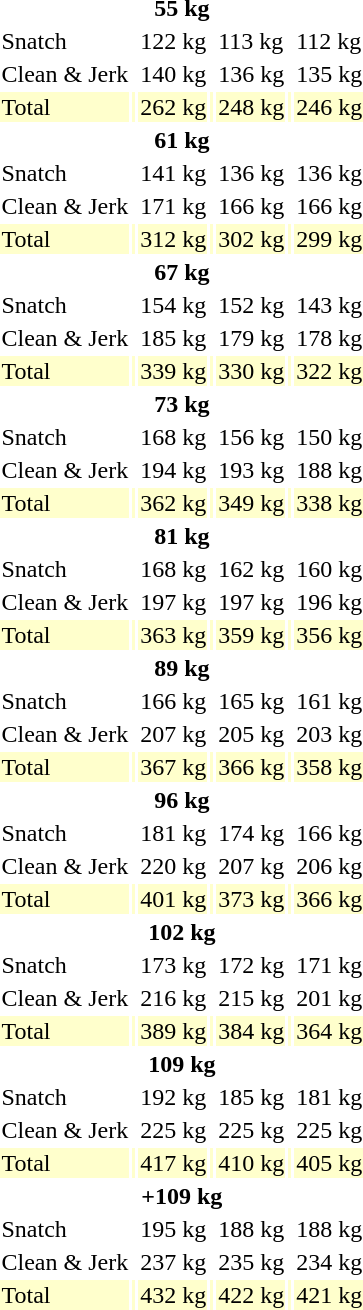<table>
<tr>
<th colspan=7>55 kg</th>
</tr>
<tr>
<td>Snatch</td>
<td></td>
<td>122 kg</td>
<td></td>
<td>113 kg</td>
<td></td>
<td>112 kg</td>
</tr>
<tr>
<td>Clean & Jerk</td>
<td></td>
<td>140 kg</td>
<td></td>
<td>136 kg</td>
<td></td>
<td>135 kg</td>
</tr>
<tr bgcolor=ffffcc>
<td>Total</td>
<td></td>
<td>262 kg</td>
<td></td>
<td>248 kg</td>
<td></td>
<td>246 kg</td>
</tr>
<tr>
<th colspan=7>61 kg</th>
</tr>
<tr>
<td>Snatch</td>
<td></td>
<td>141 kg</td>
<td></td>
<td>136 kg</td>
<td></td>
<td>136 kg</td>
</tr>
<tr>
<td>Clean & Jerk</td>
<td></td>
<td>171 kg</td>
<td></td>
<td>166 kg</td>
<td></td>
<td>166 kg</td>
</tr>
<tr bgcolor=ffffcc>
<td>Total</td>
<td></td>
<td>312 kg</td>
<td></td>
<td>302 kg</td>
<td></td>
<td>299 kg</td>
</tr>
<tr>
<th colspan=7>67 kg</th>
</tr>
<tr>
<td>Snatch</td>
<td></td>
<td>154 kg<br></td>
<td></td>
<td>152 kg</td>
<td></td>
<td>143 kg</td>
</tr>
<tr>
<td>Clean & Jerk</td>
<td></td>
<td>185 kg<br></td>
<td></td>
<td>179 kg</td>
<td></td>
<td>178 kg</td>
</tr>
<tr bgcolor=ffffcc>
<td>Total</td>
<td></td>
<td>339 kg<br></td>
<td></td>
<td>330 kg</td>
<td></td>
<td>322 kg</td>
</tr>
<tr>
<th colspan=7>73 kg</th>
</tr>
<tr>
<td>Snatch</td>
<td></td>
<td>168 kg<br></td>
<td></td>
<td>156 kg</td>
<td></td>
<td>150 kg</td>
</tr>
<tr>
<td>Clean & Jerk</td>
<td></td>
<td>194 kg</td>
<td></td>
<td>193 kg</td>
<td></td>
<td>188 kg</td>
</tr>
<tr bgcolor=ffffcc>
<td>Total</td>
<td></td>
<td>362 kg<br></td>
<td></td>
<td>349 kg</td>
<td></td>
<td>338 kg</td>
</tr>
<tr>
<th colspan=7>81 kg</th>
</tr>
<tr>
<td>Snatch</td>
<td></td>
<td>168 kg</td>
<td></td>
<td>162 kg</td>
<td></td>
<td>160 kg</td>
</tr>
<tr>
<td>Clean & Jerk</td>
<td></td>
<td>197 kg</td>
<td></td>
<td>197 kg</td>
<td></td>
<td>196 kg</td>
</tr>
<tr bgcolor=ffffcc>
<td>Total</td>
<td></td>
<td>363 kg</td>
<td></td>
<td>359 kg</td>
<td></td>
<td>356 kg</td>
</tr>
<tr>
<th colspan=7>89 kg</th>
</tr>
<tr>
<td>Snatch</td>
<td></td>
<td>166 kg</td>
<td></td>
<td>165 kg</td>
<td></td>
<td>161 kg</td>
</tr>
<tr>
<td>Clean & Jerk</td>
<td></td>
<td>207 kg</td>
<td></td>
<td>205 kg</td>
<td></td>
<td>203 kg</td>
</tr>
<tr bgcolor=ffffcc>
<td>Total</td>
<td></td>
<td>367 kg</td>
<td></td>
<td>366 kg</td>
<td></td>
<td>358 kg</td>
</tr>
<tr>
<th colspan=7>96 kg</th>
</tr>
<tr>
<td>Snatch</td>
<td></td>
<td>181 kg</td>
<td></td>
<td>174 kg</td>
<td></td>
<td>166 kg</td>
</tr>
<tr>
<td>Clean & Jerk</td>
<td></td>
<td>220 kg</td>
<td></td>
<td>207 kg</td>
<td></td>
<td>206 kg</td>
</tr>
<tr bgcolor=ffffcc>
<td>Total</td>
<td></td>
<td>401 kg</td>
<td></td>
<td>373 kg</td>
<td></td>
<td>366 kg</td>
</tr>
<tr>
<th colspan=7>102 kg</th>
</tr>
<tr>
<td>Snatch</td>
<td></td>
<td>173 kg</td>
<td></td>
<td>172 kg</td>
<td></td>
<td>171 kg</td>
</tr>
<tr>
<td>Clean & Jerk</td>
<td></td>
<td>216 kg</td>
<td></td>
<td>215 kg</td>
<td></td>
<td>201 kg</td>
</tr>
<tr bgcolor=ffffcc>
<td>Total</td>
<td></td>
<td>389 kg</td>
<td></td>
<td>384 kg</td>
<td></td>
<td>364 kg</td>
</tr>
<tr>
<th colspan=7>109 kg</th>
</tr>
<tr>
<td>Snatch</td>
<td></td>
<td>192 kg</td>
<td></td>
<td>185 kg</td>
<td></td>
<td>181 kg</td>
</tr>
<tr>
<td>Clean & Jerk</td>
<td></td>
<td>225 kg</td>
<td></td>
<td>225 kg</td>
<td></td>
<td>225 kg</td>
</tr>
<tr bgcolor=ffffcc>
<td>Total</td>
<td></td>
<td>417 kg</td>
<td></td>
<td>410 kg</td>
<td></td>
<td>405 kg</td>
</tr>
<tr>
<th colspan=7>+109 kg</th>
</tr>
<tr>
<td>Snatch</td>
<td></td>
<td>195 kg</td>
<td></td>
<td>188 kg</td>
<td></td>
<td>188 kg</td>
</tr>
<tr>
<td>Clean & Jerk</td>
<td></td>
<td>237 kg</td>
<td></td>
<td>235 kg</td>
<td></td>
<td>234 kg</td>
</tr>
<tr bgcolor=ffffcc>
<td>Total</td>
<td></td>
<td>432 kg</td>
<td></td>
<td>422 kg</td>
<td></td>
<td>421 kg</td>
</tr>
</table>
